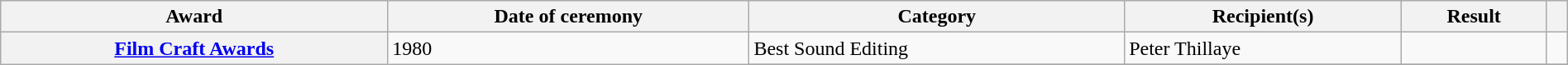<table class="wikitable sortable plainrowheaders" style="width: 100%;">
<tr>
<th scope="col">Award</th>
<th scope="col">Date of ceremony</th>
<th scope="col">Category</th>
<th scope="col">Recipient(s)</th>
<th scope="col">Result</th>
<th scope="col" class="unsortable"></th>
</tr>
<tr>
<th rowspan="4" scope="row"><a href='#'>Film Craft Awards</a></th>
<td rowspan="4">1980</td>
<td>Best Sound Editing</td>
<td>Peter Thillaye</td>
<td></td>
<td></td>
</tr>
<tr>
</tr>
</table>
